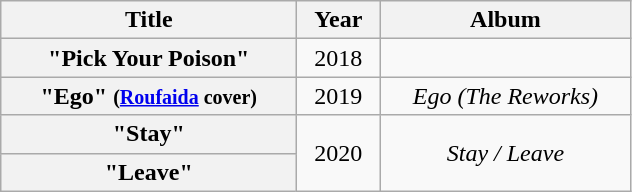<table class="wikitable plainrowheaders" style="text-align:center">
<tr>
<th width="190px">Title</th>
<th style="width:3em;">Year</th>
<th width="160px">Album</th>
</tr>
<tr>
<th scope="row">"Pick Your Poison"</th>
<td>2018</td>
<td></td>
</tr>
<tr>
<th scope="row">"Ego" <small>(<a href='#'>Roufaida</a> cover)</small></th>
<td>2019</td>
<td><em>Ego (The Reworks)</em></td>
</tr>
<tr>
<th scope="row">"Stay"</th>
<td rowspan="2">2020</td>
<td rowspan="2"><em>Stay / Leave</em></td>
</tr>
<tr>
<th scope="row">"Leave"</th>
</tr>
</table>
